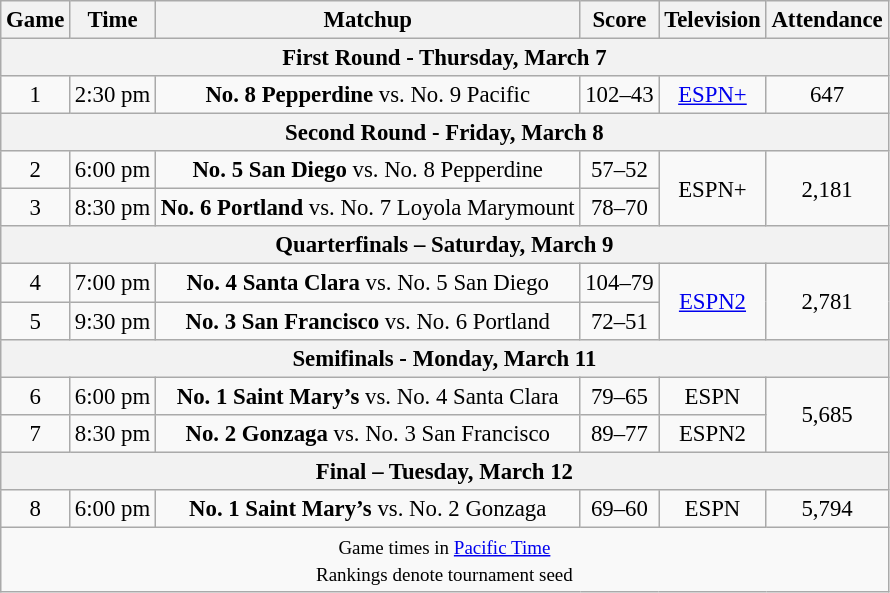<table class="wikitable" style="font-size: 95%;text-align:center">
<tr>
<th>Game</th>
<th>Time</th>
<th>Matchup</th>
<th>Score</th>
<th>Television</th>
<th>Attendance</th>
</tr>
<tr>
<th colspan="6">First Round - Thursday, March 7</th>
</tr>
<tr>
<td>1</td>
<td>2:30 pm</td>
<td><strong>No. 8 Pepperdine</strong> vs. No. 9 Pacific</td>
<td>102–43</td>
<td rowspan=1><a href='#'>ESPN+</a></td>
<td>647</td>
</tr>
<tr>
<th colspan="6">Second Round - Friday, March 8</th>
</tr>
<tr>
<td>2</td>
<td>6:00 pm</td>
<td><strong>No. 5 San Diego</strong> vs. No. 8 Pepperdine</td>
<td>57–52</td>
<td rowspan=2>ESPN+</td>
<td rowspan="2">2,181</td>
</tr>
<tr>
<td>3</td>
<td>8:30 pm</td>
<td><strong>No. 6 Portland</strong> vs. No. 7 Loyola Marymount</td>
<td>78–70</td>
</tr>
<tr>
<th colspan="6">Quarterfinals – Saturday, March 9</th>
</tr>
<tr>
<td>4</td>
<td>7:00 pm</td>
<td><strong>No. 4 Santa Clara</strong> vs. No. 5 San Diego</td>
<td>104–79</td>
<td rowspan=2><a href='#'>ESPN2</a></td>
<td rowspan="2">2,781</td>
</tr>
<tr>
<td>5</td>
<td>9:30 pm</td>
<td><strong>No. 3 San Francisco</strong> vs. No. 6 Portland</td>
<td>72–51</td>
</tr>
<tr>
<th colspan="6">Semifinals - Monday, March 11</th>
</tr>
<tr>
<td>6</td>
<td>6:00 pm</td>
<td><strong>No. 1 Saint Mary’s</strong> vs. No. 4 Santa Clara</td>
<td>79–65</td>
<td>ESPN</td>
<td rowspan="2">5,685</td>
</tr>
<tr>
<td>7</td>
<td>8:30 pm</td>
<td><strong>No. 2 Gonzaga</strong> vs. No. 3 San Francisco</td>
<td>89–77</td>
<td>ESPN2</td>
</tr>
<tr>
<th colspan="6">Final – Tuesday, March 12</th>
</tr>
<tr>
<td>8</td>
<td>6:00 pm</td>
<td><strong>No. 1 Saint Mary’s</strong> vs. No. 2 Gonzaga</td>
<td>69–60</td>
<td>ESPN</td>
<td>5,794</td>
</tr>
<tr>
<td colspan="6"><small>Game times in <a href='#'>Pacific Time</a><br>Rankings denote tournament seed</small></td>
</tr>
</table>
